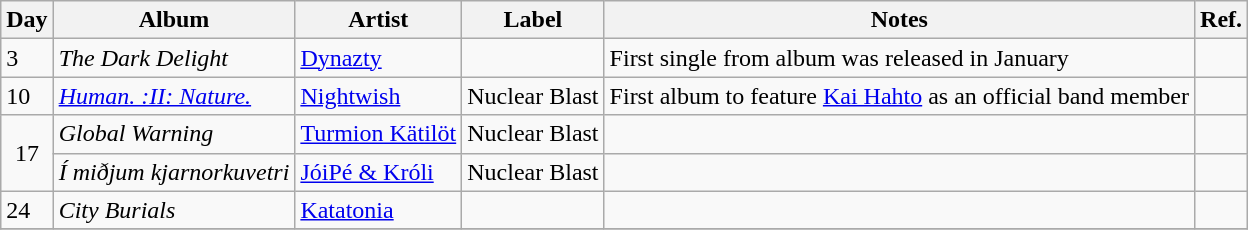<table class="wikitable">
<tr>
<th>Day</th>
<th>Album</th>
<th>Artist</th>
<th>Label</th>
<th>Notes</th>
<th>Ref.</th>
</tr>
<tr>
<td>3</td>
<td><em>The Dark Delight</em></td>
<td><a href='#'>Dynazty</a></td>
<td></td>
<td>First single from album was released in January</td>
<td></td>
</tr>
<tr>
<td>10</td>
<td><em><a href='#'>Human. :II: Nature.</a></em></td>
<td><a href='#'>Nightwish</a></td>
<td>Nuclear Blast</td>
<td>First album to feature <a href='#'>Kai Hahto</a> as an official band member</td>
<td></td>
</tr>
<tr>
<td style="text-align:center;" rowspan="2">17</td>
<td><em>Global Warning</em></td>
<td><a href='#'>Turmion Kätilöt</a></td>
<td>Nuclear Blast</td>
<td></td>
<td></td>
</tr>
<tr>
<td><em>Í miðjum kjarnorkuvetri</em></td>
<td><a href='#'>JóiPé & Króli</a></td>
<td>Nuclear Blast</td>
<td></td>
<td></td>
</tr>
<tr>
<td>24</td>
<td><em>City Burials</em></td>
<td><a href='#'>Katatonia</a></td>
<td></td>
<td></td>
<td></td>
</tr>
<tr>
</tr>
</table>
